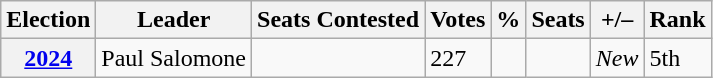<table class="wikitable">
<tr>
<th>Election</th>
<th>Leader</th>
<th>Seats Contested</th>
<th>Votes</th>
<th>%</th>
<th>Seats</th>
<th>+/–</th>
<th>Rank</th>
</tr>
<tr>
<th><a href='#'>2024</a></th>
<td>Paul Salomone</td>
<td></td>
<td>227</td>
<td></td>
<td></td>
<td><em>New</em></td>
<td>5th</td>
</tr>
</table>
